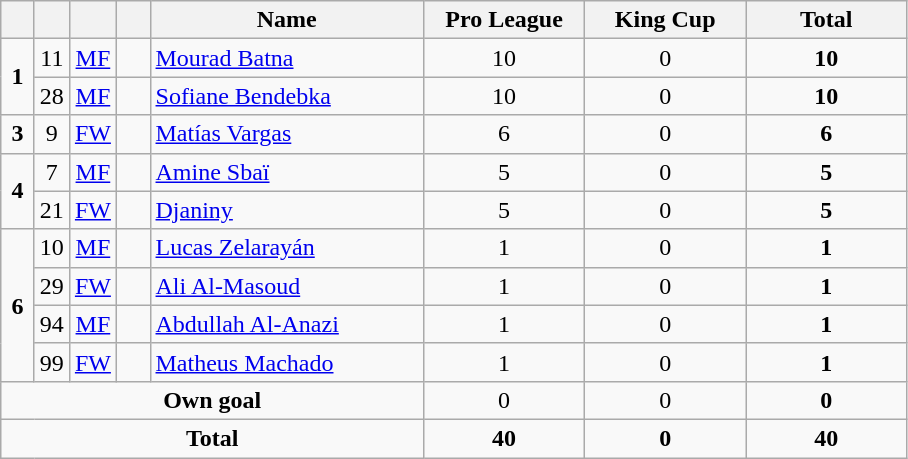<table class="wikitable" style="text-align:center">
<tr>
<th width=15></th>
<th width=15></th>
<th width=15></th>
<th width=15></th>
<th width=175>Name</th>
<th width=100>Pro League</th>
<th width=100>King Cup</th>
<th width=100>Total</th>
</tr>
<tr>
<td rowspan=2><strong>1</strong></td>
<td>11</td>
<td><a href='#'>MF</a></td>
<td></td>
<td align=left><a href='#'>Mourad Batna</a></td>
<td>10</td>
<td>0</td>
<td><strong>10</strong></td>
</tr>
<tr>
<td>28</td>
<td><a href='#'>MF</a></td>
<td></td>
<td align=left><a href='#'>Sofiane Bendebka</a></td>
<td>10</td>
<td>0</td>
<td><strong>10</strong></td>
</tr>
<tr>
<td><strong>3</strong></td>
<td>9</td>
<td><a href='#'>FW</a></td>
<td></td>
<td align=left><a href='#'>Matías Vargas</a></td>
<td>6</td>
<td>0</td>
<td><strong>6</strong></td>
</tr>
<tr>
<td rowspan=2><strong>4</strong></td>
<td>7</td>
<td><a href='#'>MF</a></td>
<td></td>
<td align=left><a href='#'>Amine Sbaï</a></td>
<td>5</td>
<td>0</td>
<td><strong>5</strong></td>
</tr>
<tr>
<td>21</td>
<td><a href='#'>FW</a></td>
<td></td>
<td align=left><a href='#'>Djaniny</a></td>
<td>5</td>
<td>0</td>
<td><strong>5</strong></td>
</tr>
<tr>
<td rowspan=4><strong>6</strong></td>
<td>10</td>
<td><a href='#'>MF</a></td>
<td></td>
<td align=left><a href='#'>Lucas Zelarayán</a></td>
<td>1</td>
<td>0</td>
<td><strong>1</strong></td>
</tr>
<tr>
<td>29</td>
<td><a href='#'>FW</a></td>
<td></td>
<td align=left><a href='#'>Ali Al-Masoud</a></td>
<td>1</td>
<td>0</td>
<td><strong>1</strong></td>
</tr>
<tr>
<td>94</td>
<td><a href='#'>MF</a></td>
<td></td>
<td align=left><a href='#'>Abdullah Al-Anazi</a></td>
<td>1</td>
<td>0</td>
<td><strong>1</strong></td>
</tr>
<tr>
<td>99</td>
<td><a href='#'>FW</a></td>
<td></td>
<td align=left><a href='#'>Matheus Machado</a></td>
<td>1</td>
<td>0</td>
<td><strong>1</strong></td>
</tr>
<tr>
<td colspan=5><strong>Own goal</strong></td>
<td>0</td>
<td>0</td>
<td><strong>0</strong></td>
</tr>
<tr>
<td colspan=5><strong>Total</strong></td>
<td><strong>40</strong></td>
<td><strong>0</strong></td>
<td><strong>40</strong></td>
</tr>
</table>
